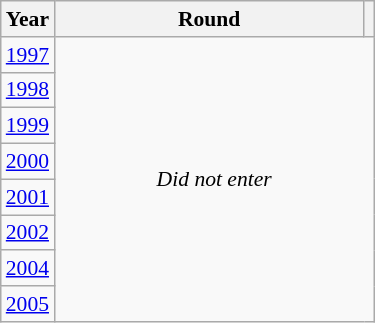<table class="wikitable" style="text-align: center; font-size:90%">
<tr>
<th>Year</th>
<th style="width:200px">Round</th>
<th></th>
</tr>
<tr>
<td><a href='#'>1997</a></td>
<td colspan="2" rowspan="8"><em>Did not enter</em></td>
</tr>
<tr>
<td><a href='#'>1998</a></td>
</tr>
<tr>
<td><a href='#'>1999</a></td>
</tr>
<tr>
<td><a href='#'>2000</a></td>
</tr>
<tr>
<td><a href='#'>2001</a></td>
</tr>
<tr>
<td><a href='#'>2002</a></td>
</tr>
<tr>
<td><a href='#'>2004</a></td>
</tr>
<tr>
<td><a href='#'>2005</a></td>
</tr>
</table>
